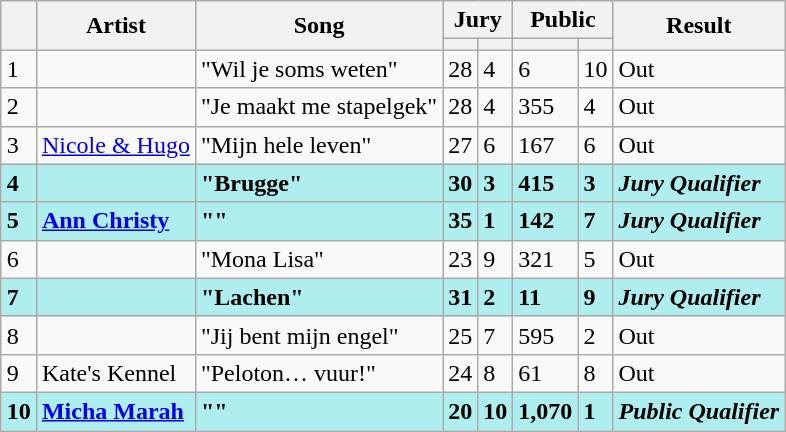<table class="sortable wikitable" style="margin: 1em auto 1em auto">
<tr>
<th rowspan="2"></th>
<th rowspan="2">Artist</th>
<th rowspan="2">Song</th>
<th colspan="2">Jury</th>
<th colspan="2">Public</th>
<th rowspan="2">Result</th>
</tr>
<tr>
<th><small></small></th>
<th><small></small></th>
<th><small></small></th>
<th><small></small></th>
</tr>
<tr>
<td>1</td>
<td></td>
<td>"Wil je soms weten"</td>
<td>28</td>
<td>4</td>
<td>6</td>
<td>10</td>
<td>Out</td>
</tr>
<tr>
<td>2</td>
<td></td>
<td>"Je maakt me stapelgek"</td>
<td>28</td>
<td>4</td>
<td>355</td>
<td>4</td>
<td>Out</td>
</tr>
<tr>
<td>3</td>
<td><a href='#'>Nicole & Hugo</a></td>
<td>"Mijn hele leven"</td>
<td>27</td>
<td>6</td>
<td>167</td>
<td>6</td>
<td>Out</td>
</tr>
<tr style="font-weight:bold; background:paleturquoise;">
<td>4</td>
<td></td>
<td>"Brugge"</td>
<td>30</td>
<td>3</td>
<td>415</td>
<td>3</td>
<td><em>Jury Qualifier</em></td>
</tr>
<tr style="font-weight:bold; background:paleturquoise;">
<td>5</td>
<td><a href='#'>Ann Christy</a></td>
<td>""</td>
<td>35</td>
<td>1</td>
<td>142</td>
<td>7</td>
<td><em>Jury Qualifier</em></td>
</tr>
<tr>
<td>6</td>
<td></td>
<td>"Mona Lisa"</td>
<td>23</td>
<td>9</td>
<td>321</td>
<td>5</td>
<td>Out</td>
</tr>
<tr style="font-weight:bold; background:paleturquoise;">
<td>7</td>
<td></td>
<td>"Lachen"</td>
<td>31</td>
<td>2</td>
<td>11</td>
<td>9</td>
<td><em>Jury Qualifier</em></td>
</tr>
<tr>
<td>8</td>
<td></td>
<td>"Jij bent mijn engel"</td>
<td>25</td>
<td>7</td>
<td>595</td>
<td>2</td>
<td>Out</td>
</tr>
<tr>
<td>9</td>
<td>Kate's Kennel</td>
<td>"Peloton… vuur!"</td>
<td>24</td>
<td>8</td>
<td>61</td>
<td>8</td>
<td>Out</td>
</tr>
<tr style="font-weight:bold; background:paleturquoise;">
<td>10</td>
<td><a href='#'>Micha Marah</a></td>
<td>""</td>
<td>20</td>
<td>10</td>
<td>1,070</td>
<td>1</td>
<td><em>Public Qualifier</em></td>
</tr>
</table>
